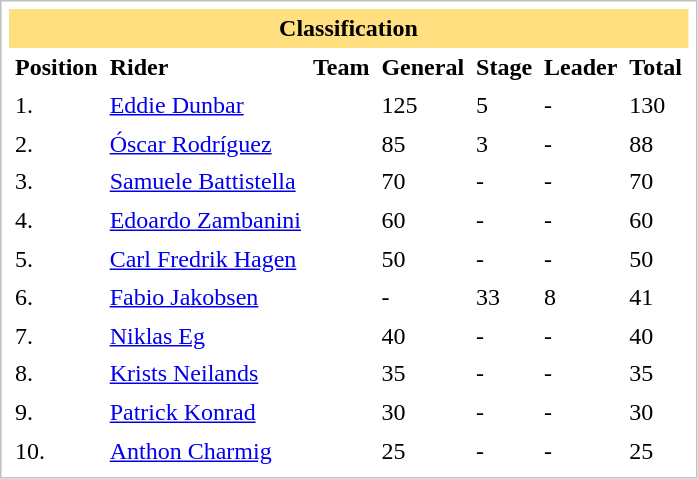<table class="sortable col2izq col3izq" cellpadding="4" cellspacing="0" style="border: 1px solid silver; color: black; margin: 0 0 0.5em 0; background-color: white; padding: 5px; text-align: left; vertical-align: top; line-height: 1.1em;">
<tr>
<th colspan="7" align="center" bgcolor="FFDF80">Classification</th>
</tr>
<tr>
<th>Position</th>
<th>Rider</th>
<th>Team</th>
<th>General</th>
<th>Stage</th>
<th>Leader</th>
<th>Total</th>
</tr>
<tr>
<td>1.</td>
<td> <a href='#'>Eddie Dunbar</a></td>
<td></td>
<td>125</td>
<td>5</td>
<td>-</td>
<td>130</td>
</tr>
<tr>
<td>2.</td>
<td> <a href='#'>Óscar Rodríguez</a></td>
<td></td>
<td>85</td>
<td>3</td>
<td>-</td>
<td>88</td>
</tr>
<tr>
<td>3.</td>
<td> <a href='#'>Samuele Battistella</a></td>
<td></td>
<td>70</td>
<td>-</td>
<td>-</td>
<td>70</td>
</tr>
<tr>
<td>4.</td>
<td> <a href='#'>Edoardo Zambanini</a></td>
<td></td>
<td>60</td>
<td>-</td>
<td>-</td>
<td>60</td>
</tr>
<tr>
<td>5.</td>
<td> <a href='#'>Carl Fredrik Hagen</a></td>
<td></td>
<td>50</td>
<td>-</td>
<td>-</td>
<td>50</td>
</tr>
<tr>
<td>6.</td>
<td> <a href='#'>Fabio Jakobsen</a></td>
<td></td>
<td>-</td>
<td>33</td>
<td>8</td>
<td>41</td>
</tr>
<tr>
<td>7.</td>
<td> <a href='#'>Niklas Eg</a></td>
<td></td>
<td>40</td>
<td>-</td>
<td>-</td>
<td>40</td>
</tr>
<tr>
<td>8.</td>
<td> <a href='#'>Krists Neilands</a></td>
<td></td>
<td>35</td>
<td>-</td>
<td>-</td>
<td>35</td>
</tr>
<tr>
<td>9.</td>
<td> <a href='#'>Patrick Konrad</a></td>
<td></td>
<td>30</td>
<td>-</td>
<td>-</td>
<td>30</td>
</tr>
<tr>
<td>10.</td>
<td> <a href='#'>Anthon Charmig</a></td>
<td></td>
<td>25</td>
<td>-</td>
<td>-</td>
<td>25</td>
</tr>
</table>
